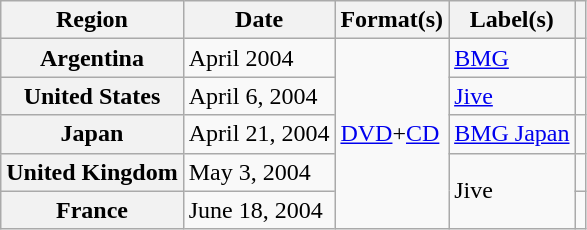<table class="wikitable plainrowheaders">
<tr>
<th scope="col">Region</th>
<th scope="col">Date</th>
<th scope="col">Format(s)</th>
<th scope="col">Label(s)</th>
<th scope="col"></th>
</tr>
<tr>
<th scope="row">Argentina</th>
<td>April 2004</td>
<td rowspan="5"><a href='#'>DVD</a>+<a href='#'>CD</a></td>
<td><a href='#'>BMG</a></td>
<td></td>
</tr>
<tr>
<th scope="row">United States</th>
<td>April 6, 2004</td>
<td><a href='#'>Jive</a></td>
<td></td>
</tr>
<tr>
<th scope="row">Japan</th>
<td>April 21, 2004</td>
<td><a href='#'>BMG Japan</a></td>
<td></td>
</tr>
<tr>
<th scope="row">United Kingdom</th>
<td>May 3, 2004</td>
<td rowspan="2">Jive</td>
<td></td>
</tr>
<tr>
<th scope="row">France</th>
<td>June 18, 2004</td>
<td></td>
</tr>
</table>
